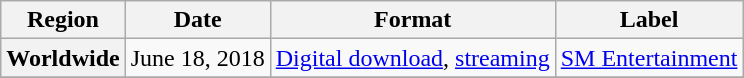<table class="wikitable plainrowheaders">
<tr>
<th>Region</th>
<th>Date</th>
<th>Format</th>
<th>Label</th>
</tr>
<tr>
<th scope=row>Worldwide</th>
<td>June 18, 2018</td>
<td><a href='#'>Digital download</a>, <a href='#'>streaming</a></td>
<td><a href='#'>SM Entertainment</a></td>
</tr>
<tr>
</tr>
</table>
